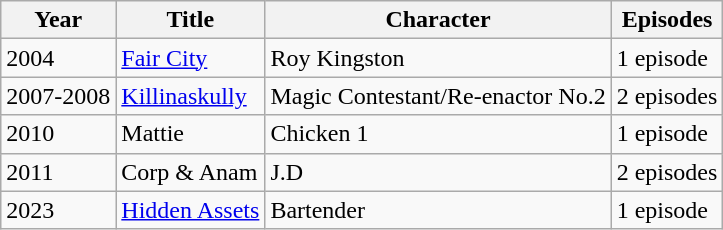<table class="wikitable">
<tr>
<th>Year</th>
<th>Title</th>
<th>Character</th>
<th>Episodes</th>
</tr>
<tr>
<td>2004</td>
<td><a href='#'>Fair City</a></td>
<td>Roy Kingston</td>
<td>1 episode</td>
</tr>
<tr>
<td>2007-2008</td>
<td><a href='#'>Killinaskully</a></td>
<td>Magic Contestant/Re-enactor No.2</td>
<td>2 episodes</td>
</tr>
<tr>
<td>2010</td>
<td>Mattie</td>
<td>Chicken 1</td>
<td>1 episode</td>
</tr>
<tr>
<td>2011</td>
<td>Corp & Anam</td>
<td>J.D</td>
<td>2 episodes</td>
</tr>
<tr>
<td>2023</td>
<td><a href='#'>Hidden Assets</a></td>
<td>Bartender</td>
<td>1 episode</td>
</tr>
</table>
